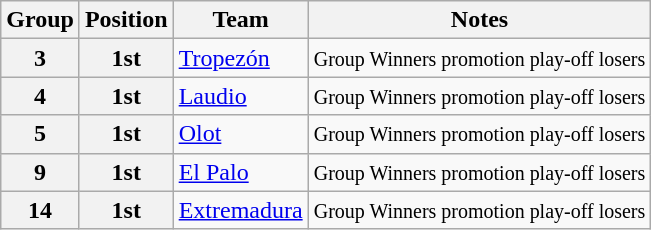<table class="wikitable">
<tr>
<th>Group</th>
<th>Position</th>
<th>Team</th>
<th>Notes</th>
</tr>
<tr>
<th>3</th>
<th>1st</th>
<td><a href='#'>Tropezón</a></td>
<td><small>Group Winners promotion play-off losers</small></td>
</tr>
<tr>
<th>4</th>
<th>1st</th>
<td><a href='#'>Laudio</a></td>
<td><small>Group Winners promotion play-off losers</small></td>
</tr>
<tr>
<th>5</th>
<th>1st</th>
<td><a href='#'>Olot</a></td>
<td><small>Group Winners promotion play-off losers</small></td>
</tr>
<tr>
<th>9</th>
<th>1st</th>
<td><a href='#'>El Palo</a></td>
<td><small>Group Winners promotion play-off losers</small></td>
</tr>
<tr>
<th>14</th>
<th>1st</th>
<td><a href='#'>Extremadura</a></td>
<td><small>Group Winners promotion play-off losers</small></td>
</tr>
</table>
